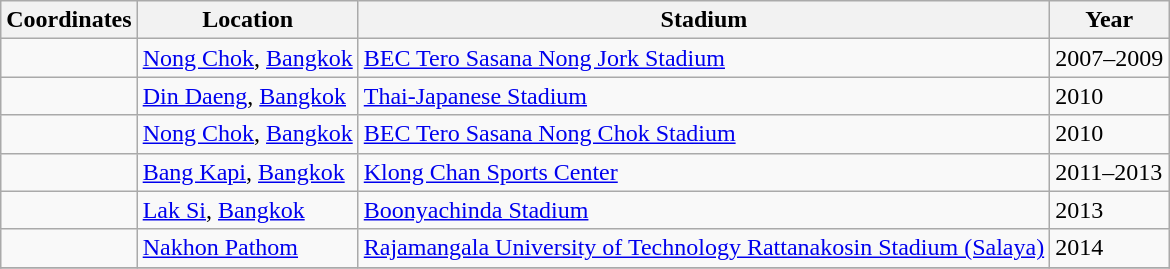<table class="wikitable sortable">
<tr>
<th>Coordinates</th>
<th>Location</th>
<th>Stadium</th>
<th>Year</th>
</tr>
<tr>
<td></td>
<td><a href='#'>Nong Chok</a>, <a href='#'>Bangkok</a></td>
<td><a href='#'>BEC Tero Sasana Nong Jork Stadium</a></td>
<td>2007–2009</td>
</tr>
<tr>
<td></td>
<td><a href='#'>Din Daeng</a>, <a href='#'>Bangkok</a></td>
<td><a href='#'>Thai-Japanese Stadium</a></td>
<td>2010</td>
</tr>
<tr>
<td></td>
<td><a href='#'>Nong Chok</a>, <a href='#'>Bangkok</a></td>
<td><a href='#'>BEC Tero Sasana Nong Chok Stadium</a></td>
<td>2010</td>
</tr>
<tr>
<td></td>
<td><a href='#'>Bang Kapi</a>, <a href='#'>Bangkok</a></td>
<td><a href='#'>Klong Chan Sports Center</a></td>
<td>2011–2013</td>
</tr>
<tr>
<td></td>
<td><a href='#'>Lak Si</a>, <a href='#'>Bangkok</a></td>
<td><a href='#'>Boonyachinda Stadium</a></td>
<td>2013</td>
</tr>
<tr>
<td></td>
<td><a href='#'>Nakhon Pathom</a></td>
<td><a href='#'>Rajamangala University of Technology Rattanakosin Stadium (Salaya)</a></td>
<td>2014</td>
</tr>
<tr>
</tr>
</table>
